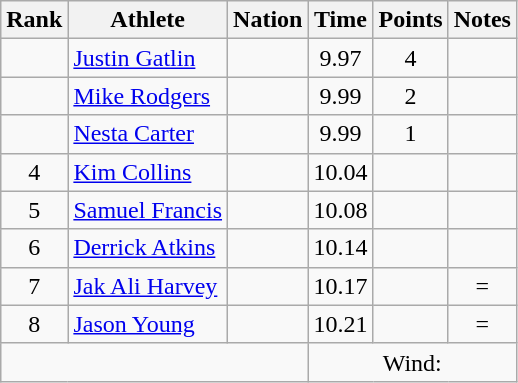<table class="wikitable mw-datatable sortable" style="text-align:center;">
<tr>
<th>Rank</th>
<th>Athlete</th>
<th>Nation</th>
<th>Time</th>
<th>Points</th>
<th>Notes</th>
</tr>
<tr>
<td></td>
<td align=left><a href='#'>Justin Gatlin</a></td>
<td align=left></td>
<td>9.97</td>
<td>4</td>
<td></td>
</tr>
<tr>
<td></td>
<td align=left><a href='#'>Mike Rodgers</a></td>
<td align=left></td>
<td>9.99</td>
<td>2</td>
<td></td>
</tr>
<tr>
<td></td>
<td align=left><a href='#'>Nesta Carter</a></td>
<td align=left></td>
<td>9.99</td>
<td>1</td>
<td></td>
</tr>
<tr>
<td>4</td>
<td align=left><a href='#'>Kim Collins</a></td>
<td align=left></td>
<td>10.04</td>
<td></td>
<td></td>
</tr>
<tr>
<td>5</td>
<td align=left><a href='#'>Samuel Francis</a></td>
<td align=left></td>
<td>10.08</td>
<td></td>
<td></td>
</tr>
<tr>
<td>6</td>
<td align=left><a href='#'>Derrick Atkins</a></td>
<td align=left></td>
<td>10.14</td>
<td></td>
<td></td>
</tr>
<tr>
<td>7</td>
<td align=left><a href='#'>Jak Ali Harvey</a></td>
<td align=left></td>
<td>10.17</td>
<td></td>
<td>=</td>
</tr>
<tr>
<td>8</td>
<td align=left><a href='#'>Jason Young</a></td>
<td align=left></td>
<td>10.21</td>
<td></td>
<td>=</td>
</tr>
<tr class="sortbottom">
<td colspan=3></td>
<td colspan=3>Wind: </td>
</tr>
</table>
